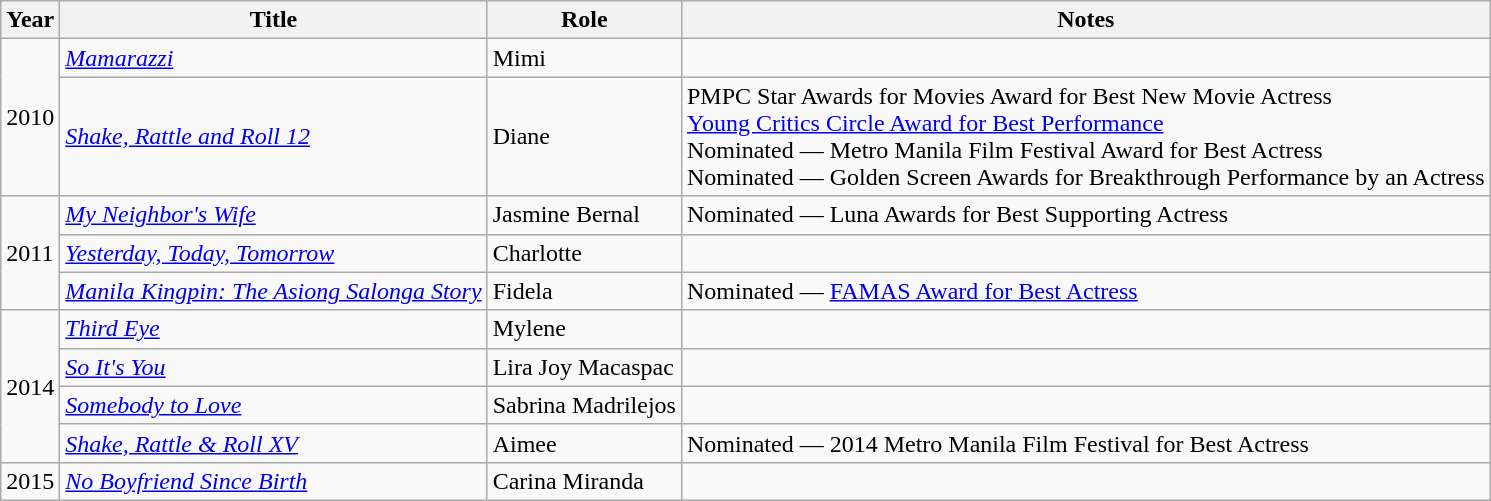<table class="wikitable">
<tr>
<th>Year</th>
<th>Title</th>
<th>Role</th>
<th>Notes</th>
</tr>
<tr>
<td rowspan="2">2010</td>
<td><em><a href='#'>Mamarazzi</a></em></td>
<td>Mimi</td>
<td></td>
</tr>
<tr>
<td><em><a href='#'>Shake, Rattle and Roll 12</a></em></td>
<td>Diane</td>
<td>PMPC Star Awards for Movies Award for Best New Movie Actress<br><a href='#'>Young Critics Circle Award for Best Performance</a><br>Nominated — Metro Manila Film Festival Award for Best Actress<br>Nominated — Golden Screen Awards for Breakthrough Performance by an Actress</td>
</tr>
<tr>
<td rowspan="3">2011</td>
<td><em><a href='#'>My Neighbor's Wife</a></em></td>
<td>Jasmine Bernal</td>
<td>Nominated —  Luna Awards for Best Supporting Actress</td>
</tr>
<tr>
<td><em><a href='#'>Yesterday, Today, Tomorrow</a></em></td>
<td>Charlotte</td>
<td></td>
</tr>
<tr>
<td><em><a href='#'>Manila Kingpin: The Asiong Salonga Story</a></em></td>
<td>Fidela</td>
<td>Nominated — <a href='#'>FAMAS Award for Best Actress</a></td>
</tr>
<tr>
<td rowspan="4">2014</td>
<td><em><a href='#'>Third Eye</a></em></td>
<td>Mylene</td>
<td></td>
</tr>
<tr>
<td><em><a href='#'>So It's You</a></em></td>
<td>Lira Joy Macaspac</td>
<td></td>
</tr>
<tr>
<td><em><a href='#'>Somebody to Love</a></em></td>
<td>Sabrina Madrilejos</td>
<td></td>
</tr>
<tr>
<td><em><a href='#'>Shake, Rattle & Roll XV</a></em></td>
<td>Aimee</td>
<td>Nominated — 2014 Metro Manila Film Festival for Best Actress</td>
</tr>
<tr>
<td>2015</td>
<td><em><a href='#'>No Boyfriend Since Birth</a></em></td>
<td>Carina Miranda</td>
<td></td>
</tr>
</table>
